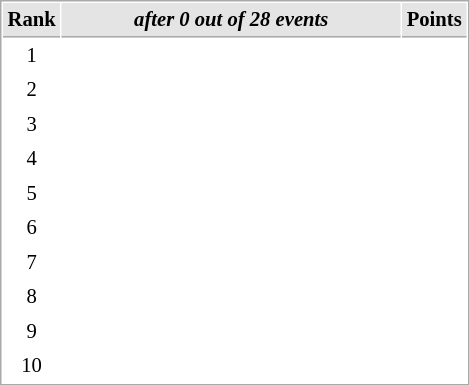<table cellspacing="1" cellpadding="3" style="border:1px solid #AAAAAA;font-size:86%">
<tr style="background-color: #E4E4E4;">
<th style="border-bottom:1px solid #AAAAAA" width=10>Rank</th>
<th style="border-bottom:1px solid #AAAAAA" width=220><em>after 0 out of 28 events</em></th>
<th style="border-bottom:1px solid #AAAAAA" width=20 align=right>Points</th>
</tr>
<tr>
<td align=center>1</td>
<td></td>
<td align=right></td>
</tr>
<tr>
<td align=center>2</td>
<td></td>
<td align=right></td>
</tr>
<tr>
<td align=center>3</td>
<td></td>
<td align=right></td>
</tr>
<tr>
<td align=center>4</td>
<td></td>
<td align=right></td>
</tr>
<tr>
<td align=center>5</td>
<td></td>
<td align=right></td>
</tr>
<tr>
<td align=center>6</td>
<td></td>
<td align=right></td>
</tr>
<tr>
<td align=center>7</td>
<td></td>
<td align=right></td>
</tr>
<tr>
<td align=center>8</td>
<td></td>
<td align=right></td>
</tr>
<tr>
<td align=center>9</td>
<td></td>
<td align=right></td>
</tr>
<tr>
<td align=center>10</td>
<td></td>
<td align=right></td>
</tr>
</table>
